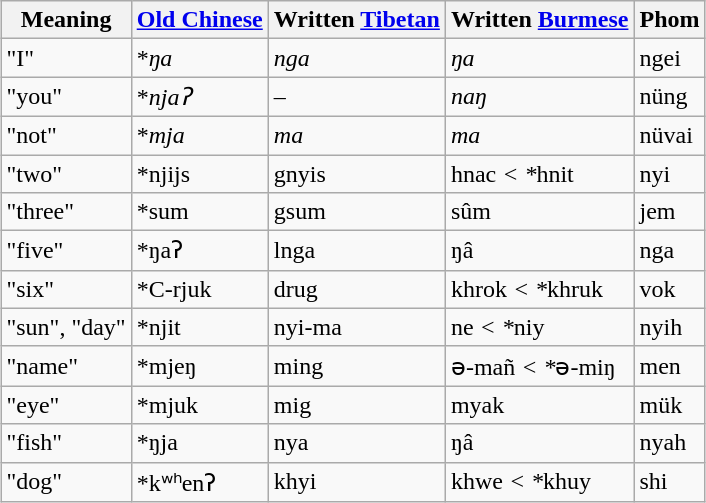<table class="wikitable" style="margin: 1em auto 1em auto;">
<tr>
<th>Meaning</th>
<th><a href='#'>Old Chinese</a></th>
<th>Written <a href='#'>Tibetan</a></th>
<th>Written <a href='#'>Burmese</a></th>
<th>Phom</th>
</tr>
<tr>
<td>"I"</td>
<td> *<em>ŋa</em></td>
<td><em>nga</em></td>
<td><em>ŋa</em></td>
<td>ngei</td>
</tr>
<tr>
<td>"you"</td>
<td> *<em>njaʔ</em></td>
<td>–</td>
<td><em>naŋ</em></td>
<td>nüng</td>
</tr>
<tr>
<td>"not"</td>
<td> *<em>mja</em></td>
<td><em>ma</em></td>
<td><em>ma<strong></td>
<td>nüvai</td>
</tr>
<tr>
<td>"two"</td>
<td> *</em>njijs<em></td>
<td></em>gnyis<em></td>
<td></em>hnac<em> < *</em>hnit<em></td>
<td>nyi</td>
</tr>
<tr>
<td>"three"</td>
<td> *</em>sum<em></td>
<td></em>gsum<em></td>
<td></em>sûm<em></td>
<td>jem</td>
</tr>
<tr>
<td>"five"</td>
<td> *</em>ŋaʔ<em></td>
<td></em>lnga<em></td>
<td></em>ŋâ<em></td>
<td>nga</td>
</tr>
<tr>
<td>"six"</td>
<td> *</em>C-rjuk<em></td>
<td></em>drug<em></td>
<td></em>khrok<em> < *</em>khruk<em></td>
<td>vok</td>
</tr>
<tr>
<td>"sun", "day"</td>
<td> *</em>njit<em></td>
<td></em>nyi-ma<em></td>
<td></em>ne<em> < *</em>niy<em></td>
<td>nyih</td>
</tr>
<tr>
<td>"name"</td>
<td> *</em>mjeŋ<em></td>
<td></em>ming<em></td>
<td></em>ə-mañ<em> < *</em>ə-miŋ<em></td>
<td>men</td>
</tr>
<tr>
<td>"eye"</td>
<td> *</em>mjuk<em></td>
<td></em>mig<em></td>
<td></em>myak<em></td>
<td>mük</td>
</tr>
<tr>
<td>"fish"</td>
<td> *</em>ŋja<em></td>
<td></em>nya<em></td>
<td></em>ŋâ<em></td>
<td>nyah</td>
</tr>
<tr>
<td>"dog"</td>
<td> *</em>kʷʰenʔ<em></td>
<td></em>khyi<em></td>
<td></em>khwe<em> < *</em>khuy<em></td>
<td>shi</td>
</tr>
</table>
